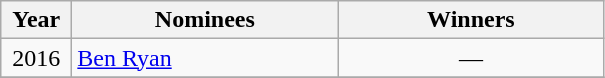<table class="wikitable">
<tr>
<th width=40>Year</th>
<th width=170>Nominees</th>
<th width=170>Winners</th>
</tr>
<tr>
<td align=center>2016</td>
<td><a href='#'>Ben Ryan</a></td>
<td align=center>—</td>
</tr>
<tr>
</tr>
</table>
